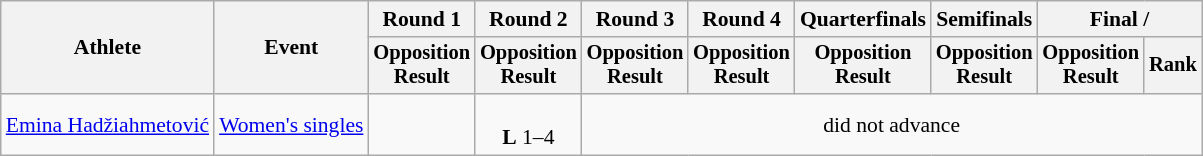<table class="wikitable" style="text-align:center; font-size:90%">
<tr>
<th rowspan=2>Athlete</th>
<th rowspan=2>Event</th>
<th>Round 1</th>
<th>Round 2</th>
<th>Round 3</th>
<th>Round 4</th>
<th>Quarterfinals</th>
<th>Semifinals</th>
<th colspan=2>Final / </th>
</tr>
<tr style="font-size:95%">
<th>Opposition<br>Result</th>
<th>Opposition<br>Result</th>
<th>Opposition<br>Result</th>
<th>Opposition<br>Result</th>
<th>Opposition<br>Result</th>
<th>Opposition<br>Result</th>
<th>Opposition<br>Result</th>
<th>Rank</th>
</tr>
<tr>
<td align=left><a href='#'>Emina Hadžiahmetović</a></td>
<td rowspan=2 align=left><a href='#'>Women's singles</a></td>
<td></td>
<td><br><strong>L</strong> 1–4</td>
<td colspan=6>did not advance</td>
</tr>
</table>
